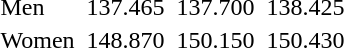<table>
<tr>
<td>Men<br></td>
<td></td>
<td>137.465</td>
<td></td>
<td>137.700</td>
<td></td>
<td>138.425</td>
</tr>
<tr>
<td>Women<br></td>
<td></td>
<td>148.870</td>
<td></td>
<td>150.150</td>
<td></td>
<td>150.430</td>
</tr>
</table>
